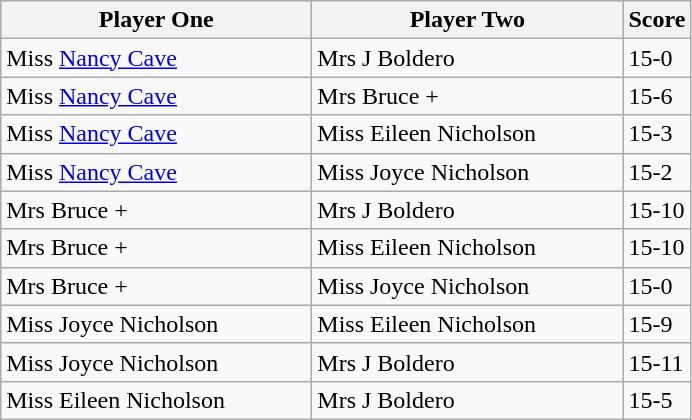<table class="wikitable">
<tr>
<th width=200>Player One</th>
<th width=200>Player Two</th>
<th width=30>Score</th>
</tr>
<tr>
<td> Miss <a href='#'>Nancy Cave</a></td>
<td> Mrs J Boldero</td>
<td>15-0</td>
</tr>
<tr>
<td> Miss <a href='#'>Nancy Cave</a></td>
<td> Mrs Bruce +</td>
<td>15-6</td>
</tr>
<tr>
<td> Miss <a href='#'>Nancy Cave</a></td>
<td> Miss Eileen Nicholson</td>
<td>15-3</td>
</tr>
<tr>
<td> Miss <a href='#'>Nancy Cave</a></td>
<td> Miss Joyce Nicholson</td>
<td>15-2</td>
</tr>
<tr>
<td> Mrs Bruce +</td>
<td> Mrs J Boldero</td>
<td>15-10</td>
</tr>
<tr>
<td> Mrs Bruce +</td>
<td> Miss Eileen Nicholson</td>
<td>15-10</td>
</tr>
<tr>
<td> Mrs Bruce +</td>
<td> Miss Joyce Nicholson</td>
<td>15-0</td>
</tr>
<tr>
<td> Miss Joyce Nicholson</td>
<td> Miss Eileen Nicholson</td>
<td>15-9</td>
</tr>
<tr>
<td> Miss Joyce Nicholson</td>
<td> Mrs J Boldero</td>
<td>15-11</td>
</tr>
<tr>
<td> Miss Eileen Nicholson</td>
<td> Mrs J Boldero</td>
<td>15-5</td>
</tr>
</table>
